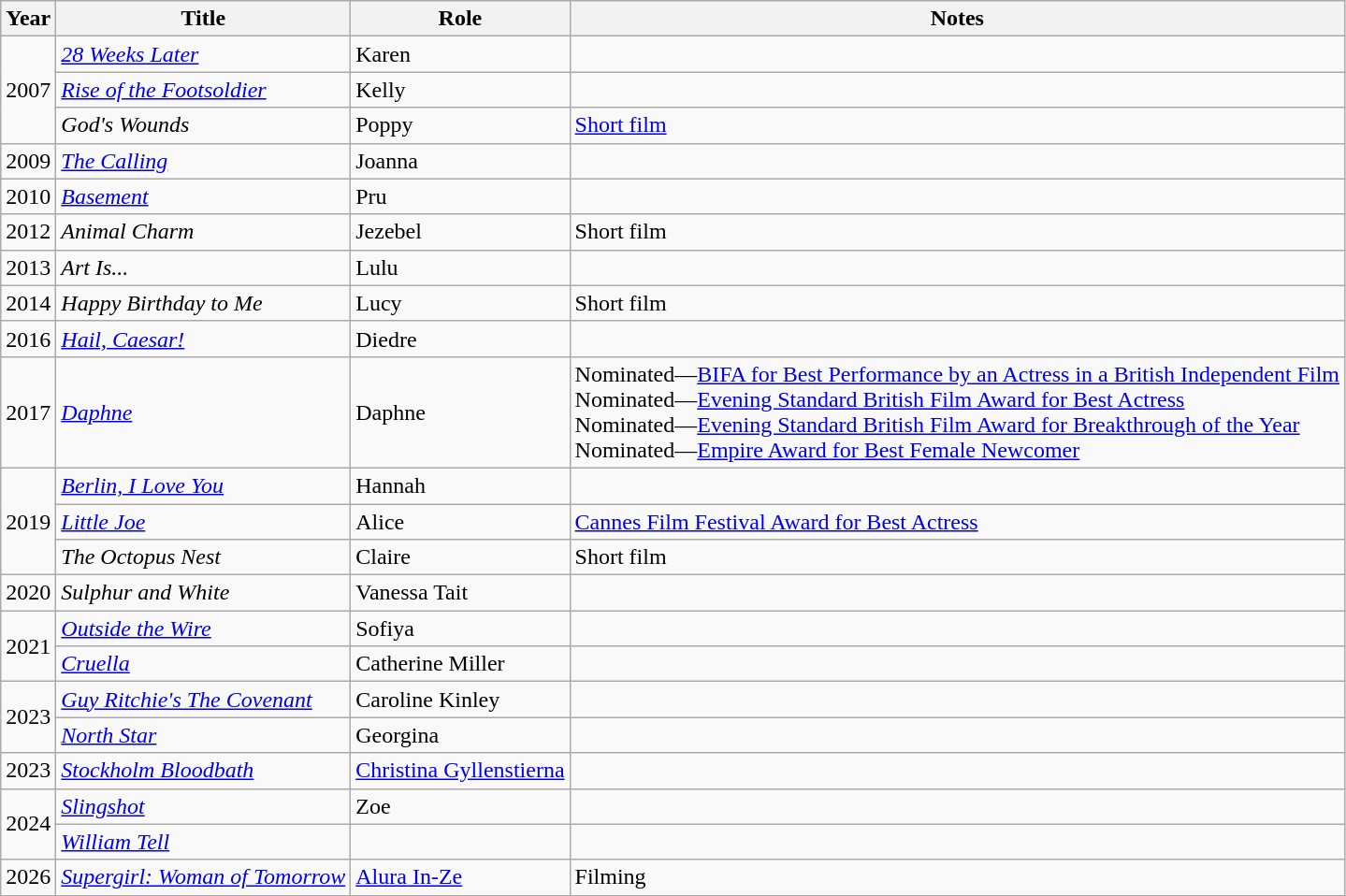<table class="wikitable sortable">
<tr>
<th>Year</th>
<th>Title</th>
<th>Role</th>
<th>Notes</th>
</tr>
<tr>
<td rowspan=3>2007</td>
<td><em><a href='#'>28 Weeks Later</a></em></td>
<td>Karen</td>
<td></td>
</tr>
<tr>
<td><em><a href='#'>Rise of the Footsoldier</a></em></td>
<td>Kelly</td>
<td></td>
</tr>
<tr>
<td><em>God's Wounds</em></td>
<td>Poppy</td>
<td><a href='#'>Short film</a></td>
</tr>
<tr>
<td>2009</td>
<td><em><a href='#'>The Calling</a></em></td>
<td>Joanna</td>
<td></td>
</tr>
<tr>
<td>2010</td>
<td><em><a href='#'>Basement</a></em></td>
<td>Pru</td>
<td></td>
</tr>
<tr>
<td>2012</td>
<td><em>Animal Charm</em></td>
<td>Jezebel</td>
<td>Short film</td>
</tr>
<tr>
<td>2013</td>
<td><em>Art Is...</em></td>
<td>Lulu</td>
<td></td>
</tr>
<tr>
<td>2014</td>
<td><em>Happy Birthday to Me</em></td>
<td>Lucy</td>
<td>Short film</td>
</tr>
<tr>
<td>2016</td>
<td><em><a href='#'>Hail, Caesar!</a></em></td>
<td>Diedre</td>
<td></td>
</tr>
<tr>
<td>2017</td>
<td><em><a href='#'>Daphne</a></em></td>
<td>Daphne</td>
<td>Nominated—<a href='#'>BIFA for Best Performance by an Actress in a British Independent Film</a><br>Nominated—<a href='#'>Evening Standard British Film Award for Best Actress</a><br>Nominated—<a href='#'>Evening Standard British Film Award for Breakthrough of the Year</a><br>Nominated—<a href='#'>Empire Award for Best Female Newcomer</a></td>
</tr>
<tr>
<td rowspan=3>2019</td>
<td><em><a href='#'>Berlin, I Love You</a></em></td>
<td>Hannah</td>
<td></td>
</tr>
<tr>
<td><em><a href='#'>Little Joe</a></em></td>
<td>Alice</td>
<td><a href='#'>Cannes Film Festival Award for Best Actress</a></td>
</tr>
<tr>
<td><em>The Octopus Nest</em></td>
<td>Claire</td>
<td>Short film</td>
</tr>
<tr>
<td rowspan=1>2020</td>
<td><em>Sulphur and White</em></td>
<td>Vanessa Tait</td>
<td></td>
</tr>
<tr>
<td rowspan=2>2021</td>
<td><em><a href='#'>Outside the Wire</a></em></td>
<td>Sofiya</td>
<td></td>
</tr>
<tr>
<td><em><a href='#'>Cruella</a></em></td>
<td>Catherine Miller</td>
<td></td>
</tr>
<tr>
<td rowspan=2>2023</td>
<td><em><a href='#'>Guy Ritchie's The Covenant</a></em></td>
<td>Caroline Kinley</td>
<td></td>
</tr>
<tr>
<td><em><a href='#'>North Star</a></em></td>
<td>Georgina</td>
<td></td>
</tr>
<tr>
<td>2023</td>
<td><em><a href='#'>Stockholm Bloodbath</a></em></td>
<td><a href='#'>Christina Gyllenstierna</a></td>
<td></td>
</tr>
<tr>
<td rowspan=2>2024</td>
<td><em><a href='#'>Slingshot</a></em></td>
<td>Zoe</td>
<td></td>
</tr>
<tr>
<td><em><a href='#'>William Tell</a></em></td>
<td></td>
<td></td>
</tr>
<tr>
<td>2026</td>
<td><em><a href='#'>Supergirl: Woman of Tomorrow</a></em></td>
<td><a href='#'>Alura In-Ze</a></td>
<td>Filming</td>
</tr>
</table>
